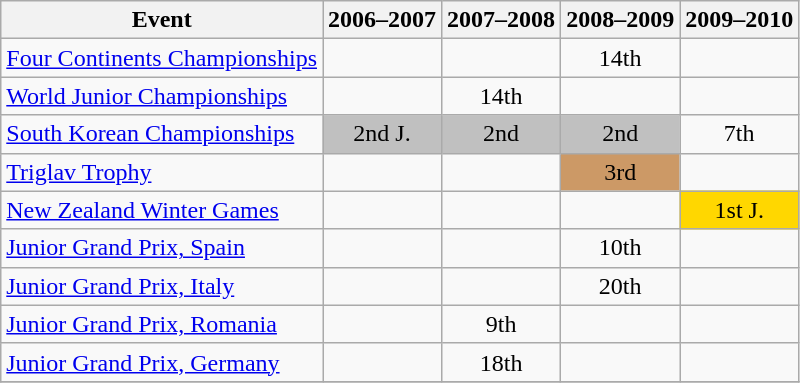<table class="wikitable">
<tr>
<th>Event</th>
<th>2006–2007</th>
<th>2007–2008</th>
<th>2008–2009</th>
<th>2009–2010</th>
</tr>
<tr>
<td><a href='#'>Four Continents Championships</a></td>
<td></td>
<td></td>
<td align="center">14th</td>
<td></td>
</tr>
<tr>
<td><a href='#'>World Junior Championships</a></td>
<td></td>
<td align="center">14th</td>
<td></td>
<td></td>
</tr>
<tr>
<td><a href='#'>South Korean Championships</a></td>
<td align="center" bgcolor="silver">2nd J.</td>
<td align="center" bgcolor="silver">2nd</td>
<td align="center" bgcolor="silver">2nd</td>
<td align="center">7th</td>
</tr>
<tr>
<td><a href='#'>Triglav Trophy</a></td>
<td></td>
<td></td>
<td align="center" bgcolor="#cc9966">3rd</td>
<td></td>
</tr>
<tr>
<td><a href='#'>New Zealand Winter Games</a></td>
<td></td>
<td></td>
<td></td>
<td align="center" bgcolor="gold">1st J.</td>
</tr>
<tr>
<td><a href='#'>Junior Grand Prix, Spain</a></td>
<td></td>
<td></td>
<td align="center">10th</td>
<td></td>
</tr>
<tr>
<td><a href='#'>Junior Grand Prix, Italy</a></td>
<td></td>
<td></td>
<td align="center">20th</td>
<td></td>
</tr>
<tr>
<td><a href='#'>Junior Grand Prix, Romania</a></td>
<td></td>
<td align="center">9th</td>
<td></td>
<td></td>
</tr>
<tr>
<td><a href='#'>Junior Grand Prix, Germany</a></td>
<td></td>
<td align="center">18th</td>
<td></td>
<td></td>
</tr>
<tr>
</tr>
</table>
